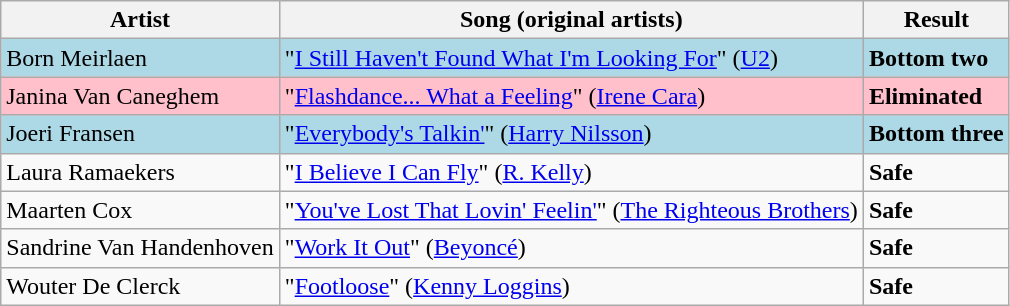<table class=wikitable>
<tr>
<th>Artist</th>
<th>Song (original artists)</th>
<th>Result</th>
</tr>
<tr style="background:lightblue;">
<td>Born Meirlaen</td>
<td>"<a href='#'>I Still Haven't Found What I'm Looking For</a>" (<a href='#'>U2</a>)</td>
<td><strong>Bottom two</strong></td>
</tr>
<tr style="background:pink;">
<td>Janina Van Caneghem</td>
<td>"<a href='#'>Flashdance... What a Feeling</a>" (<a href='#'>Irene Cara</a>)</td>
<td><strong>Eliminated</strong></td>
</tr>
<tr style="background:lightblue;">
<td>Joeri Fransen</td>
<td>"<a href='#'>Everybody's Talkin'</a>" (<a href='#'>Harry Nilsson</a>)</td>
<td><strong>Bottom three</strong></td>
</tr>
<tr>
<td>Laura Ramaekers</td>
<td>"<a href='#'>I Believe I Can Fly</a>" (<a href='#'>R. Kelly</a>)</td>
<td><strong>Safe</strong></td>
</tr>
<tr>
<td>Maarten Cox</td>
<td>"<a href='#'>You've Lost That Lovin' Feelin'</a>" (<a href='#'>The Righteous Brothers</a>)</td>
<td><strong>Safe</strong></td>
</tr>
<tr>
<td>Sandrine Van Handenhoven</td>
<td>"<a href='#'>Work It Out</a>" (<a href='#'>Beyoncé</a>)</td>
<td><strong>Safe</strong></td>
</tr>
<tr>
<td>Wouter De Clerck</td>
<td>"<a href='#'>Footloose</a>" (<a href='#'>Kenny Loggins</a>)</td>
<td><strong>Safe</strong></td>
</tr>
</table>
